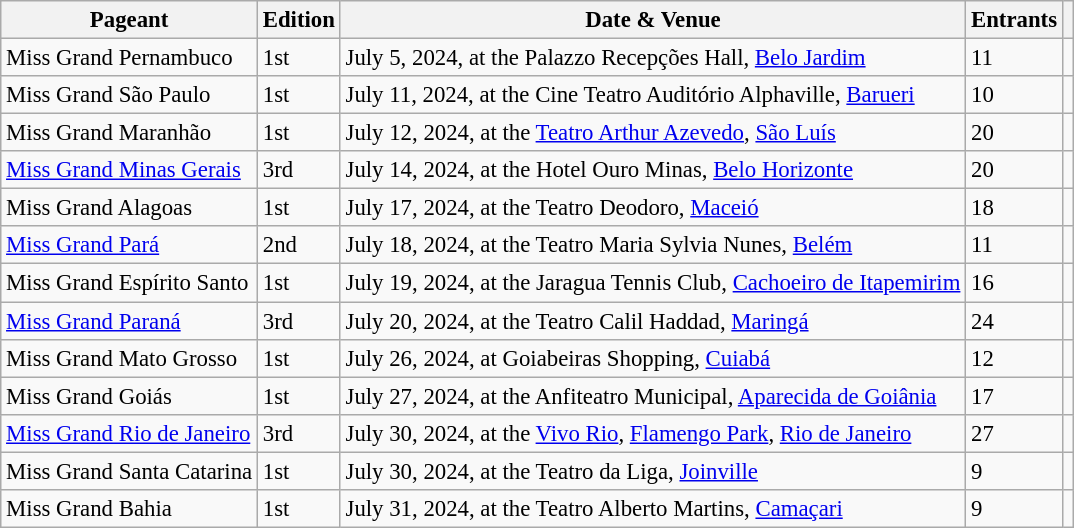<table class="wikitable sticky-header defaultcenter col3left" style="font-size: 95%;">
<tr>
<th class=unsortable>Pageant</th>
<th class=unsortable>Edition</th>
<th class=unsortable>Date & Venue</th>
<th class=unsortable>Entrants</th>
<th class=unsortable></th>
</tr>
<tr>
<td>Miss Grand Pernambuco</td>
<td>1st</td>
<td>July 5, 2024, at the Palazzo Recepções Hall, <a href='#'>Belo Jardim</a></td>
<td>11</td>
<td></td>
</tr>
<tr>
<td>Miss Grand São Paulo</td>
<td>1st</td>
<td>July 11, 2024, at the Cine Teatro Auditório Alphaville, <a href='#'>Barueri</a></td>
<td>10</td>
<td></td>
</tr>
<tr>
<td>Miss Grand Maranhão</td>
<td>1st</td>
<td>July 12, 2024, at the <a href='#'>Teatro Arthur Azevedo</a>, <a href='#'>São Luís</a></td>
<td>20</td>
<td></td>
</tr>
<tr>
<td><a href='#'>Miss Grand Minas Gerais</a></td>
<td>3rd</td>
<td>July 14, 2024, at the Hotel Ouro Minas, <a href='#'>Belo Horizonte</a></td>
<td>20</td>
<td></td>
</tr>
<tr>
<td>Miss Grand Alagoas</td>
<td>1st</td>
<td>July 17, 2024, at the Teatro Deodoro, <a href='#'>Maceió</a></td>
<td>18</td>
<td></td>
</tr>
<tr>
<td><a href='#'>Miss Grand Pará</a></td>
<td>2nd</td>
<td>July 18, 2024, at the Teatro Maria Sylvia Nunes, <a href='#'>Belém</a></td>
<td>11</td>
<td></td>
</tr>
<tr>
<td>Miss Grand Espírito Santo</td>
<td>1st</td>
<td>July 19, 2024, at the Jaragua Tennis Club, <a href='#'>Cachoeiro de Itapemirim</a></td>
<td>16</td>
<td></td>
</tr>
<tr>
<td><a href='#'>Miss Grand Paraná</a></td>
<td>3rd</td>
<td>July 20, 2024, at the Teatro Calil Haddad, <a href='#'>Maringá</a></td>
<td>24</td>
<td></td>
</tr>
<tr>
<td>Miss Grand Mato Grosso</td>
<td>1st</td>
<td>July 26, 2024, at Goiabeiras Shopping, <a href='#'>Cuiabá</a></td>
<td>12</td>
<td></td>
</tr>
<tr>
<td>Miss Grand Goiás</td>
<td>1st</td>
<td>July 27, 2024, at the Anfiteatro Municipal, <a href='#'>Aparecida de Goiânia</a></td>
<td>17</td>
<td></td>
</tr>
<tr>
<td><a href='#'>Miss Grand Rio de Janeiro</a></td>
<td>3rd</td>
<td>July 30, 2024, at the <a href='#'>Vivo Rio</a>, <a href='#'>Flamengo Park</a>, <a href='#'>Rio de Janeiro</a></td>
<td>27</td>
<td></td>
</tr>
<tr>
<td>Miss Grand Santa Catarina</td>
<td>1st</td>
<td>July 30, 2024, at the Teatro da Liga, <a href='#'>Joinville</a></td>
<td>9</td>
<td></td>
</tr>
<tr>
<td>Miss Grand Bahia</td>
<td>1st</td>
<td>July 31, 2024, at the Teatro Alberto Martins, <a href='#'>Camaçari</a></td>
<td>9</td>
<td></td>
</tr>
</table>
